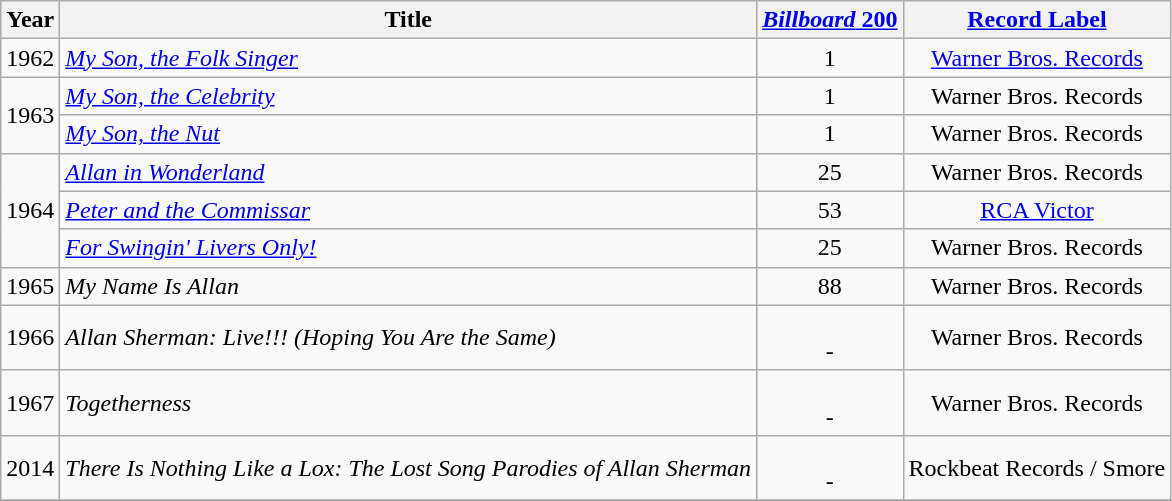<table class="wikitable" style=text-align:center;>
<tr>
<th>Year</th>
<th>Title</th>
<th><a href='#'><em>Billboard</em> 200</a></th>
<th><a href='#'>Record Label</a></th>
</tr>
<tr>
<td rowspan="1">1962</td>
<td align=left><em><a href='#'>My Son, the Folk Singer</a></em></td>
<td>1</td>
<td><a href='#'>Warner Bros. Records</a></td>
</tr>
<tr>
<td rowspan="2">1963</td>
<td align=left><em><a href='#'>My Son, the Celebrity</a></em></td>
<td>1</td>
<td>Warner Bros. Records</td>
</tr>
<tr>
<td align=left><em><a href='#'>My Son, the Nut</a></em></td>
<td>1</td>
<td>Warner Bros. Records</td>
</tr>
<tr>
<td rowspan="3">1964</td>
<td align=left><em><a href='#'>Allan in Wonderland</a></em></td>
<td>25</td>
<td>Warner Bros. Records</td>
</tr>
<tr>
<td align=left><em><a href='#'>Peter and the Commissar</a></em></td>
<td>53</td>
<td><a href='#'>RCA Victor</a></td>
</tr>
<tr>
<td align=left><em><a href='#'>For Swingin' Livers Only!</a></em></td>
<td>25</td>
<td>Warner Bros. Records</td>
</tr>
<tr>
<td rowspan="1">1965</td>
<td align=left><em>My Name Is Allan</em></td>
<td>88</td>
<td>Warner Bros. Records</td>
</tr>
<tr>
<td rowspan="1">1966</td>
<td align=left><em>Allan Sherman: Live!!! (Hoping You Are the Same)</em></td>
<td><br>-</td>
<td>Warner Bros. Records</td>
</tr>
<tr>
<td rowspan="1">1967</td>
<td align=left><em>Togetherness</em></td>
<td><br>-</td>
<td>Warner Bros. Records</td>
</tr>
<tr>
<td rowspan="1">2014</td>
<td align=left><em>There Is Nothing Like a Lox: The Lost Song Parodies of Allan Sherman </em></td>
<td><br>-</td>
<td>Rockbeat Records / Smore</td>
</tr>
<tr>
</tr>
</table>
